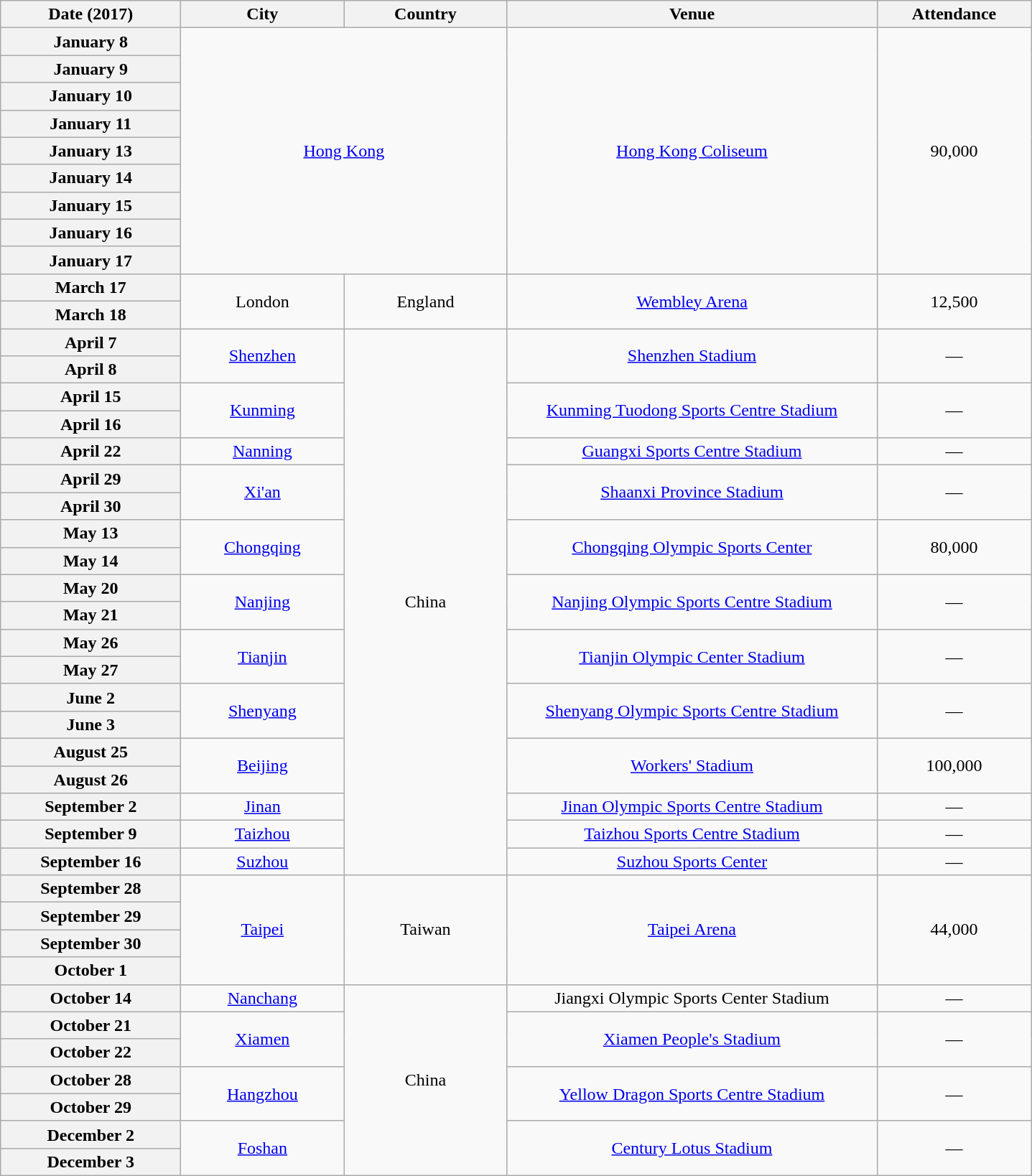<table class="wikitable plainrowheaders" style="text-align:center;">
<tr>
<th scope="col" style="width:10em;">Date (2017)</th>
<th scope="col" style="width:9em;">City</th>
<th scope="col" style="width:9em;">Country</th>
<th scope="col" style="width:21em;">Venue</th>
<th scope="col" style="width:8.5em;">Attendance</th>
</tr>
<tr>
<th scope="row" style="text-align:center;">January 8</th>
<td colspan="2" rowspan="9"><a href='#'>Hong Kong</a></td>
<td rowspan="9"><a href='#'>Hong Kong Coliseum</a></td>
<td rowspan="9">90,000</td>
</tr>
<tr>
<th scope="row" style="text-align:center;">January 9</th>
</tr>
<tr>
<th scope="row" style="text-align:center;">January 10</th>
</tr>
<tr>
<th scope="row" style="text-align:center;">January 11</th>
</tr>
<tr>
<th scope="row" style="text-align:center;">January 13</th>
</tr>
<tr>
<th scope="row" style="text-align:center;">January 14</th>
</tr>
<tr>
<th scope="row" style="text-align:center;">January 15</th>
</tr>
<tr>
<th scope="row" style="text-align:center;">January 16</th>
</tr>
<tr>
<th scope="row" style="text-align:center;">January 17</th>
</tr>
<tr>
<th scope="row" style="text-align:center;">March 17</th>
<td rowspan="2">London</td>
<td rowspan="2">England</td>
<td rowspan="2"><a href='#'>Wembley Arena</a></td>
<td rowspan="2">12,500</td>
</tr>
<tr>
<th scope="row" style="text-align:center;">March 18</th>
</tr>
<tr>
<th scope="row" style="text-align:center;">April 7</th>
<td rowspan="2"><a href='#'>Shenzhen</a></td>
<td rowspan="20">China</td>
<td rowspan="2"><a href='#'>Shenzhen Stadium</a></td>
<td rowspan="2">—</td>
</tr>
<tr>
<th scope="row" style="text-align:center;">April 8</th>
</tr>
<tr>
<th scope="row" style="text-align:center;">April 15</th>
<td rowspan="2"><a href='#'>Kunming</a></td>
<td rowspan="2"><a href='#'>Kunming Tuodong Sports Centre Stadium</a></td>
<td rowspan="2">—</td>
</tr>
<tr>
<th scope="row" style="text-align:center;">April 16</th>
</tr>
<tr>
<th scope="row" style="text-align:center;">April 22</th>
<td><a href='#'>Nanning</a></td>
<td><a href='#'>Guangxi Sports Centre Stadium</a></td>
<td>—</td>
</tr>
<tr>
<th scope="row" style="text-align:center;">April 29</th>
<td rowspan="2"><a href='#'>Xi'an</a></td>
<td rowspan="2"><a href='#'>Shaanxi Province Stadium</a></td>
<td rowspan="2">—</td>
</tr>
<tr>
<th scope="row" style="text-align:center;">April 30</th>
</tr>
<tr>
<th scope="row" style="text-align:center;">May 13</th>
<td rowspan="2"><a href='#'>Chongqing</a></td>
<td rowspan="2"><a href='#'>Chongqing Olympic Sports Center</a></td>
<td rowspan="2">80,000</td>
</tr>
<tr>
<th scope="row" style="text-align:center;">May 14</th>
</tr>
<tr>
<th scope="row" style="text-align:center;">May 20</th>
<td rowspan="2"><a href='#'>Nanjing</a></td>
<td rowspan="2"><a href='#'>Nanjing Olympic Sports Centre Stadium</a></td>
<td rowspan="2">—</td>
</tr>
<tr>
<th scope="row" style="text-align:center;">May 21</th>
</tr>
<tr>
<th scope="row" style="text-align:center;">May 26</th>
<td rowspan="2"><a href='#'>Tianjin</a></td>
<td rowspan="2"><a href='#'>Tianjin Olympic Center Stadium</a></td>
<td rowspan="2">—</td>
</tr>
<tr>
<th scope="row" style="text-align:center;">May 27</th>
</tr>
<tr>
<th scope="row" style="text-align:center;">June 2</th>
<td rowspan="2"><a href='#'>Shenyang</a></td>
<td rowspan="2"><a href='#'>Shenyang Olympic Sports Centre Stadium</a></td>
<td rowspan="2">—</td>
</tr>
<tr>
<th scope="row" style="text-align:center;">June 3</th>
</tr>
<tr>
<th scope="row" style="text-align:center;">August 25</th>
<td rowspan="2"><a href='#'>Beijing</a></td>
<td rowspan="2"><a href='#'>Workers' Stadium</a></td>
<td rowspan="2">100,000</td>
</tr>
<tr>
<th scope="row" style="text-align:center;">August 26</th>
</tr>
<tr>
<th scope="row" style="text-align:center;">September 2</th>
<td><a href='#'>Jinan</a></td>
<td><a href='#'>Jinan Olympic Sports Centre Stadium</a></td>
<td>—</td>
</tr>
<tr>
<th scope="row" style="text-align:center;">September 9</th>
<td><a href='#'>Taizhou</a></td>
<td><a href='#'>Taizhou Sports Centre Stadium</a></td>
<td>—</td>
</tr>
<tr>
<th scope="row" style="text-align:center;">September 16</th>
<td><a href='#'>Suzhou</a></td>
<td><a href='#'>Suzhou Sports Center</a></td>
<td>—</td>
</tr>
<tr>
<th scope="row" style="text-align:center;">September 28</th>
<td rowspan="4"><a href='#'>Taipei</a></td>
<td rowspan="4">Taiwan</td>
<td rowspan="4"><a href='#'>Taipei Arena</a></td>
<td rowspan="4">44,000</td>
</tr>
<tr>
<th scope="row" style="text-align:center;">September 29</th>
</tr>
<tr>
<th scope="row" style="text-align:center;">September 30</th>
</tr>
<tr>
<th scope="row" style="text-align:center;">October 1</th>
</tr>
<tr>
<th scope="row" style="text-align:center;">October 14</th>
<td><a href='#'>Nanchang</a></td>
<td rowspan="7">China</td>
<td>Jiangxi Olympic Sports Center Stadium</td>
<td>—</td>
</tr>
<tr>
<th scope="row" style="text-align:center;">October 21</th>
<td rowspan="2"><a href='#'>Xiamen</a></td>
<td rowspan="2"><a href='#'>Xiamen People's Stadium</a></td>
<td rowspan="2">—</td>
</tr>
<tr>
<th scope="row" style="text-align:center;">October 22</th>
</tr>
<tr>
<th scope="row" style="text-align:center;">October 28</th>
<td rowspan="2"><a href='#'>Hangzhou</a></td>
<td rowspan="2"><a href='#'>Yellow Dragon Sports Centre Stadium</a></td>
<td rowspan="2">—</td>
</tr>
<tr>
<th scope="row" style="text-align:center;">October 29</th>
</tr>
<tr>
<th scope="row" style="text-align:center;">December 2</th>
<td rowspan="2"><a href='#'>Foshan</a></td>
<td rowspan="2"><a href='#'>Century Lotus Stadium</a></td>
<td rowspan="2">—</td>
</tr>
<tr>
<th scope="row" style="text-align:center;">December 3</th>
</tr>
</table>
